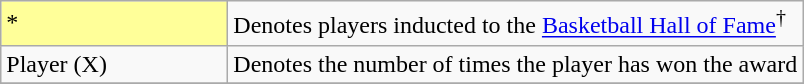<table class="wikitable">
<tr>
<td style="background-color:#FFFF99; border:1px solid #aaaaaa; width:9em">*</td>
<td>Denotes players inducted to the <a href='#'>Basketball Hall of Fame</a><sup>†</sup></td>
</tr>
<tr>
<td>Player (X)</td>
<td>Denotes the number of times the player has won the award</td>
</tr>
<tr>
</tr>
</table>
